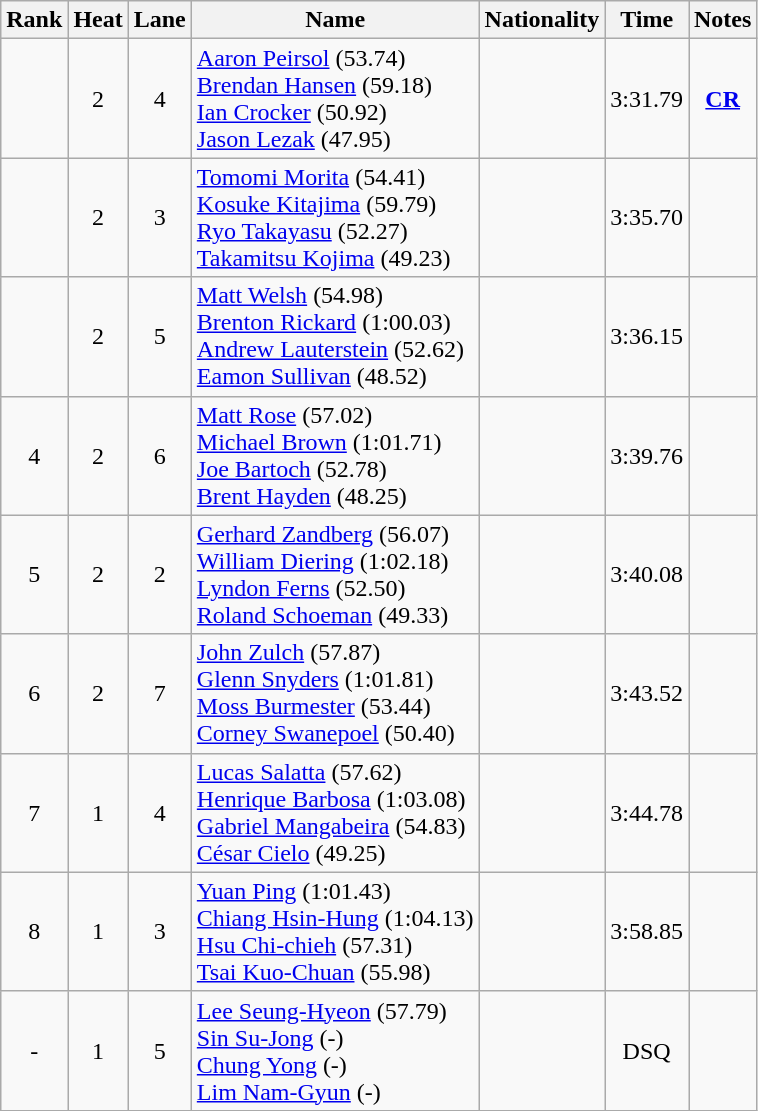<table class="wikitable sortable" style="text-align:center">
<tr>
<th>Rank</th>
<th>Heat</th>
<th>Lane</th>
<th>Name</th>
<th>Nationality</th>
<th>Time</th>
<th>Notes</th>
</tr>
<tr>
<td></td>
<td>2</td>
<td>4</td>
<td align=left><a href='#'>Aaron Peirsol</a> (53.74) <br><a href='#'>Brendan Hansen</a> (59.18) <br><a href='#'>Ian Crocker</a> (50.92) <br><a href='#'>Jason Lezak</a> (47.95)</td>
<td align=left></td>
<td>3:31.79</td>
<td><strong><a href='#'>CR</a></strong></td>
</tr>
<tr>
<td></td>
<td>2</td>
<td>3</td>
<td align=left><a href='#'>Tomomi Morita</a> (54.41) <br><a href='#'>Kosuke Kitajima</a> (59.79) <br><a href='#'>Ryo Takayasu</a> (52.27) <br><a href='#'>Takamitsu Kojima</a> (49.23)</td>
<td align=left></td>
<td>3:35.70</td>
<td></td>
</tr>
<tr>
<td></td>
<td>2</td>
<td>5</td>
<td align=left><a href='#'>Matt Welsh</a> (54.98) <br><a href='#'>Brenton Rickard</a> (1:00.03) <br><a href='#'>Andrew Lauterstein</a> (52.62) <br><a href='#'>Eamon Sullivan</a> (48.52)</td>
<td align=left></td>
<td>3:36.15</td>
<td></td>
</tr>
<tr>
<td>4</td>
<td>2</td>
<td>6</td>
<td align=left><a href='#'>Matt Rose</a> (57.02) <br><a href='#'>Michael Brown</a> (1:01.71) <br><a href='#'>Joe Bartoch</a> (52.78) <br><a href='#'>Brent Hayden</a> (48.25)</td>
<td align=left></td>
<td>3:39.76</td>
<td></td>
</tr>
<tr>
<td>5</td>
<td>2</td>
<td>2</td>
<td align=left><a href='#'>Gerhard Zandberg</a> (56.07) <br><a href='#'>William Diering</a> (1:02.18) <br><a href='#'>Lyndon Ferns</a> (52.50) <br><a href='#'>Roland Schoeman</a> (49.33)</td>
<td align=left></td>
<td>3:40.08</td>
<td></td>
</tr>
<tr>
<td>6</td>
<td>2</td>
<td>7</td>
<td align=left><a href='#'>John Zulch</a> (57.87) <br> <a href='#'>Glenn Snyders</a> (1:01.81) <br> <a href='#'>Moss Burmester</a> (53.44) <br> <a href='#'>Corney Swanepoel</a> (50.40)</td>
<td align=left></td>
<td>3:43.52</td>
<td></td>
</tr>
<tr>
<td>7</td>
<td>1</td>
<td>4</td>
<td align=left><a href='#'>Lucas Salatta</a> (57.62) <br> <a href='#'>Henrique Barbosa</a> (1:03.08) <br> <a href='#'>Gabriel Mangabeira</a> (54.83) <br> <a href='#'>César Cielo</a> (49.25)</td>
<td align=left></td>
<td>3:44.78</td>
<td></td>
</tr>
<tr>
<td>8</td>
<td>1</td>
<td>3</td>
<td align=left><a href='#'>Yuan Ping</a> (1:01.43) <br><a href='#'>Chiang Hsin-Hung</a> (1:04.13) <br><a href='#'>Hsu Chi-chieh</a> (57.31) <br><a href='#'>Tsai Kuo-Chuan</a> (55.98)</td>
<td align=left></td>
<td>3:58.85</td>
<td></td>
</tr>
<tr>
<td>-</td>
<td>1</td>
<td>5</td>
<td align=left><a href='#'>Lee Seung-Hyeon</a> (57.79) <br><a href='#'>Sin Su-Jong</a> (-) <br><a href='#'>Chung Yong</a> (-) <br><a href='#'>Lim Nam-Gyun</a> (-)</td>
<td align=left></td>
<td>DSQ</td>
<td></td>
</tr>
</table>
